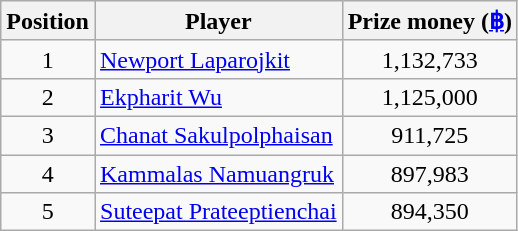<table class=wikitable>
<tr>
<th>Position</th>
<th>Player</th>
<th>Prize money (<a href='#'>฿</a>)</th>
</tr>
<tr>
<td align=center>1</td>
<td> <a href='#'>Newport Laparojkit</a></td>
<td align=center>1,132,733</td>
</tr>
<tr>
<td align=center>2</td>
<td> <a href='#'>Ekpharit Wu</a></td>
<td align=center>1,125,000</td>
</tr>
<tr>
<td align=center>3</td>
<td> <a href='#'>Chanat Sakulpolphaisan</a></td>
<td align=center>911,725</td>
</tr>
<tr>
<td align=center>4</td>
<td> <a href='#'>Kammalas Namuangruk</a></td>
<td align=center>897,983</td>
</tr>
<tr>
<td align=center>5</td>
<td> <a href='#'>Suteepat Prateeptienchai</a></td>
<td align=center>894,350</td>
</tr>
</table>
